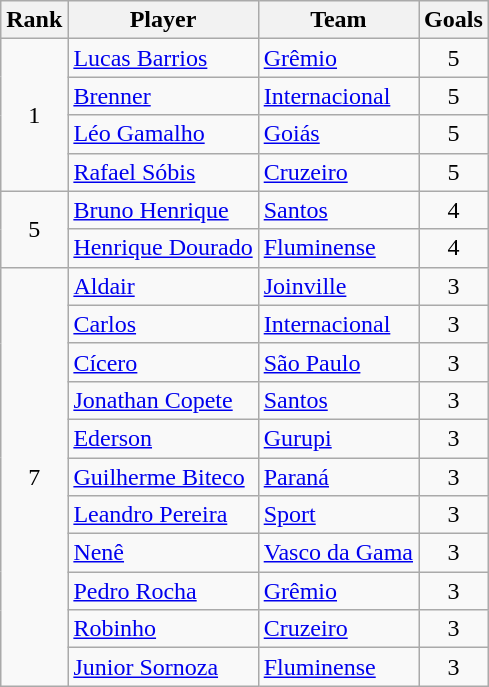<table class="wikitable">
<tr>
<th>Rank</th>
<th>Player</th>
<th>Team</th>
<th>Goals</th>
</tr>
<tr>
<td align=center rowspan=4>1</td>
<td> <a href='#'>Lucas Barrios</a></td>
<td> <a href='#'>Grêmio</a></td>
<td align=center>5</td>
</tr>
<tr>
<td> <a href='#'>Brenner</a></td>
<td> <a href='#'>Internacional</a></td>
<td align=center>5</td>
</tr>
<tr>
<td> <a href='#'>Léo Gamalho</a></td>
<td> <a href='#'>Goiás</a></td>
<td align=center>5</td>
</tr>
<tr>
<td> <a href='#'>Rafael Sóbis</a></td>
<td> <a href='#'>Cruzeiro</a></td>
<td align=center>5</td>
</tr>
<tr>
<td align=center rowspan=2>5</td>
<td> <a href='#'>Bruno Henrique</a></td>
<td> <a href='#'>Santos</a></td>
<td align=center>4</td>
</tr>
<tr>
<td> <a href='#'>Henrique Dourado</a></td>
<td> <a href='#'>Fluminense</a></td>
<td align=center>4</td>
</tr>
<tr>
<td align=center rowspan=11>7</td>
<td> <a href='#'>Aldair</a></td>
<td> <a href='#'>Joinville</a></td>
<td align=center>3</td>
</tr>
<tr>
<td> <a href='#'>Carlos</a></td>
<td> <a href='#'>Internacional</a></td>
<td align=center>3</td>
</tr>
<tr>
<td> <a href='#'>Cícero</a></td>
<td> <a href='#'>São Paulo</a></td>
<td align=center>3</td>
</tr>
<tr>
<td> <a href='#'>Jonathan Copete</a></td>
<td> <a href='#'>Santos</a></td>
<td align=center>3</td>
</tr>
<tr>
<td> <a href='#'>Ederson</a></td>
<td> <a href='#'>Gurupi</a></td>
<td align=center>3</td>
</tr>
<tr>
<td> <a href='#'>Guilherme Biteco</a></td>
<td> <a href='#'>Paraná</a></td>
<td align=center>3</td>
</tr>
<tr>
<td> <a href='#'>Leandro Pereira</a></td>
<td> <a href='#'>Sport</a></td>
<td align=center>3</td>
</tr>
<tr>
<td> <a href='#'>Nenê</a></td>
<td> <a href='#'>Vasco da Gama</a></td>
<td align=center>3</td>
</tr>
<tr>
<td> <a href='#'>Pedro Rocha</a></td>
<td> <a href='#'>Grêmio</a></td>
<td align=center>3</td>
</tr>
<tr>
<td> <a href='#'>Robinho</a></td>
<td> <a href='#'>Cruzeiro</a></td>
<td align=center>3</td>
</tr>
<tr>
<td> <a href='#'>Junior Sornoza</a></td>
<td> <a href='#'>Fluminense</a></td>
<td align=center>3</td>
</tr>
</table>
